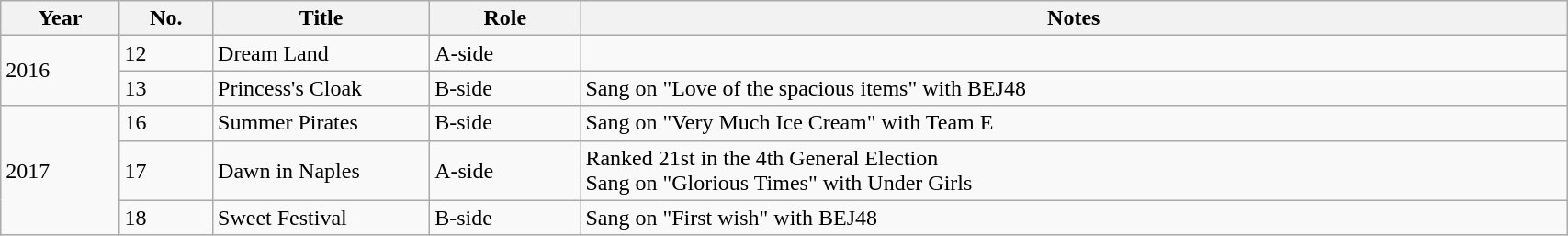<table class="wikitable sortable" style="width:90%;">
<tr>
<th>Year</th>
<th data-sort-type="number">No.</th>
<th style="width:150px;">Title</th>
<th>Role</th>
<th class="unsortable">Notes</th>
</tr>
<tr>
<td rowspan="2">2016</td>
<td>12</td>
<td>Dream Land</td>
<td>A-side</td>
<td></td>
</tr>
<tr>
<td>13</td>
<td>Princess's Cloak</td>
<td>B-side</td>
<td>Sang on "Love of the spacious items" with BEJ48</td>
</tr>
<tr>
<td rowspan="3">2017</td>
<td>16</td>
<td>Summer Pirates</td>
<td>B-side</td>
<td>Sang on "Very Much Ice Cream" with Team E</td>
</tr>
<tr>
<td>17</td>
<td>Dawn in Naples</td>
<td>A-side</td>
<td>Ranked 21st in the 4th General Election <br> Sang on "Glorious Times" with Under Girls</td>
</tr>
<tr>
<td>18</td>
<td>Sweet Festival</td>
<td>B-side</td>
<td>Sang on "First wish" with BEJ48</td>
</tr>
</table>
